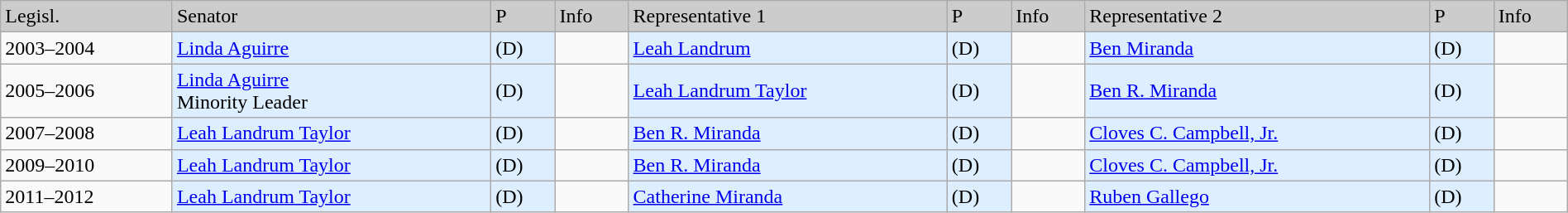<table class=wikitable width="100%" border="1">
<tr style="background-color:#cccccc;">
<td>Legisl.</td>
<td>Senator</td>
<td>P</td>
<td>Info</td>
<td>Representative 1</td>
<td>P</td>
<td>Info</td>
<td>Representative 2</td>
<td>P</td>
<td>Info</td>
</tr>
<tr>
<td>2003–2004</td>
<td style="background:#DDEEFF"><a href='#'>Linda Aguirre</a></td>
<td style="background:#DDEEFF">(D)</td>
<td></td>
<td style="background:#DDEEFF"><a href='#'>Leah Landrum</a></td>
<td style="background:#DDEEFF">(D)</td>
<td></td>
<td style="background:#DDEEFF"><a href='#'>Ben Miranda</a></td>
<td style="background:#DDEEFF">(D)</td>
<td></td>
</tr>
<tr>
<td>2005–2006</td>
<td style="background:#DDEEFF"><a href='#'>Linda Aguirre</a> <br>Minority Leader</td>
<td style="background:#DDEEFF">(D)</td>
<td></td>
<td style="background:#DDEEFF"><a href='#'>Leah Landrum Taylor</a></td>
<td style="background:#DDEEFF">(D)</td>
<td></td>
<td style="background:#DDEEFF"><a href='#'>Ben R. Miranda</a></td>
<td style="background:#DDEEFF">(D)</td>
<td></td>
</tr>
<tr>
<td>2007–2008</td>
<td style="background:#DDEEFF"><a href='#'>Leah Landrum Taylor</a></td>
<td style="background:#DDEEFF">(D)</td>
<td></td>
<td style="background:#DDEEFF"><a href='#'>Ben R. Miranda</a></td>
<td style="background:#DDEEFF">(D)</td>
<td></td>
<td style="background:#DDEEFF"><a href='#'>Cloves C. Campbell, Jr.</a></td>
<td style="background:#DDEEFF">(D)</td>
<td></td>
</tr>
<tr>
<td>2009–2010</td>
<td style="background:#DDEEFF"><a href='#'>Leah Landrum Taylor</a></td>
<td style="background:#DDEEFF">(D)</td>
<td></td>
<td style="background:#DDEEFF"><a href='#'>Ben R. Miranda</a></td>
<td style="background:#DDEEFF">(D)</td>
<td></td>
<td style="background:#DDEEFF"><a href='#'>Cloves C. Campbell, Jr.</a></td>
<td style="background:#DDEEFF">(D)</td>
<td></td>
</tr>
<tr>
<td>2011–2012</td>
<td style="background:#DDEEFF"><a href='#'>Leah Landrum Taylor</a></td>
<td style="background:#DDEEFF">(D)</td>
<td></td>
<td style="background:#DDEEFF"><a href='#'>Catherine Miranda</a></td>
<td style="background:#DDEEFF">(D)</td>
<td></td>
<td style="background:#DDEEFF"><a href='#'>Ruben Gallego</a></td>
<td style="background:#DDEEFF">(D)</td>
<td></td>
</tr>
</table>
